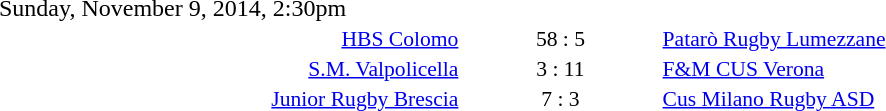<table style="width:70%;" cellspacing="1">
<tr>
<th width=35%></th>
<th width=15%></th>
<th></th>
</tr>
<tr>
<td>Sunday, November 9, 2014, 2:30pm</td>
</tr>
<tr style=font-size:90%>
<td align=right><a href='#'>HBS Colomo</a></td>
<td align=center>58 : 5</td>
<td><a href='#'>Patarò Rugby Lumezzane</a></td>
</tr>
<tr style=font-size:90%>
<td align=right><a href='#'>S.M. Valpolicella</a></td>
<td align=center>3 : 11</td>
<td><a href='#'>F&M CUS Verona</a></td>
</tr>
<tr style=font-size:90%>
<td align=right><a href='#'>Junior Rugby Brescia</a></td>
<td align=center>7 : 3</td>
<td><a href='#'>Cus Milano Rugby ASD</a></td>
</tr>
</table>
